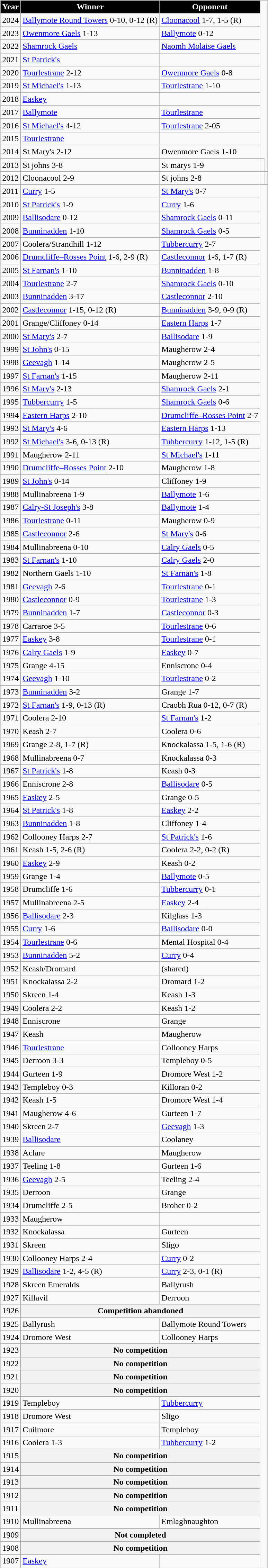<table class="wikitable">
<tr>
<th style="background:black;color:white">Year</th>
<th style="background:black;color:white">Winner</th>
<th style="background:black;color:white">Opponent</th>
</tr>
<tr>
<td>2024</td>
<td><a href='#'>Ballymote Round Towers</a> 0-10, 0-12 (R)</td>
<td><a href='#'>Cloonacool</a> 1-7, 1-5 (R)</td>
</tr>
<tr>
<td>2023</td>
<td><a href='#'>Owenmore Gaels</a> 1-13</td>
<td><a href='#'>Ballymote</a> 0-12</td>
</tr>
<tr>
<td>2022</td>
<td><a href='#'>Shamrock Gaels</a></td>
<td><a href='#'>Naomh Molaise Gaels</a></td>
</tr>
<tr>
<td>2021</td>
<td><a href='#'>St Patrick's</a></td>
<td></td>
</tr>
<tr>
<td>2020</td>
<td><a href='#'>Tourlestrane</a> 2-12</td>
<td><a href='#'>Owenmore Gaels</a> 0-8</td>
</tr>
<tr>
<td>2019</td>
<td><a href='#'>St Michael's</a> 1-13</td>
<td><a href='#'>Tourlestrane</a> 1-10</td>
</tr>
<tr>
<td>2018</td>
<td><a href='#'>Easkey</a></td>
<td></td>
</tr>
<tr>
<td>2017</td>
<td><a href='#'>Ballymote</a></td>
<td><a href='#'>Tourlestrane</a></td>
</tr>
<tr>
<td>2016</td>
<td><a href='#'>St Michael's</a> 4-12</td>
<td><a href='#'>Tourlestrane</a> 2-05</td>
</tr>
<tr>
<td>2015</td>
<td><a href='#'>Tourlestrane</a></td>
<td></td>
</tr>
<tr>
<td>2014</td>
<td>St Mary's 2-12</td>
<td>Owenmore Gaels 1-10</td>
</tr>
<tr>
<td>2013</td>
<td>St johns 3-8</td>
<td>St marys 1-9</td>
<td></td>
</tr>
<tr>
<td>2012</td>
<td>Cloonacool 2-9</td>
<td>St johns 2-8</td>
<td></td>
<td></td>
</tr>
<tr>
<td>2011</td>
<td><a href='#'>Curry</a> 1-5</td>
<td><a href='#'>St Mary's</a> 0-7</td>
</tr>
<tr>
<td>2010</td>
<td><a href='#'>St Patrick's</a> 1-9</td>
<td><a href='#'>Curry</a> 1-6</td>
</tr>
<tr>
<td>2009</td>
<td><a href='#'>Ballisodare</a> 0-12</td>
<td><a href='#'>Shamrock Gaels</a> 0-11</td>
</tr>
<tr>
<td>2008</td>
<td><a href='#'>Bunninadden</a> 1-10</td>
<td><a href='#'>Shamrock Gaels</a> 0-5</td>
</tr>
<tr>
<td>2007</td>
<td>Coolera/Strandhill 1-12</td>
<td><a href='#'>Tubbercurry</a> 2-7</td>
</tr>
<tr>
<td>2006</td>
<td><a href='#'>Drumcliffe–Rosses Point</a> 1-6, 2-9 (R)</td>
<td><a href='#'>Castleconnor</a> 1-6, 1-7 (R)</td>
</tr>
<tr>
<td>2005</td>
<td><a href='#'>St Farnan's</a> 1-10</td>
<td><a href='#'>Bunninadden</a> 1-8</td>
</tr>
<tr>
<td>2004</td>
<td><a href='#'>Tourlestrane</a> 2-7</td>
<td><a href='#'>Shamrock Gaels</a> 0-10</td>
</tr>
<tr>
<td>2003</td>
<td><a href='#'>Bunninadden</a> 3-17</td>
<td><a href='#'>Castleconnor</a> 2-10</td>
</tr>
<tr>
<td>2002</td>
<td><a href='#'>Castleconnor</a> 1-15, 0-12 (R)</td>
<td><a href='#'>Bunninadden</a> 3-9, 0-9 (R)</td>
</tr>
<tr>
<td>2001</td>
<td>Grange/Cliffoney 0-14</td>
<td><a href='#'>Eastern Harps</a> 1-7</td>
</tr>
<tr>
<td>2000</td>
<td><a href='#'>St Mary's</a> 2-7</td>
<td><a href='#'>Ballisodare</a> 1-9</td>
</tr>
<tr>
<td>1999</td>
<td><a href='#'>St John's</a> 0-15</td>
<td>Maugherow 2-4</td>
</tr>
<tr>
<td>1998</td>
<td><a href='#'>Geevagh</a> 1-14</td>
<td>Maugherow 2-5</td>
</tr>
<tr>
<td>1997</td>
<td><a href='#'>St Farnan's</a> 1-15</td>
<td>Maugherow 2-11</td>
</tr>
<tr>
<td>1996</td>
<td><a href='#'>St Mary's</a> 2-13</td>
<td><a href='#'>Shamrock Gaels</a> 2-1</td>
</tr>
<tr>
<td>1995</td>
<td><a href='#'>Tubbercurry</a> 1-5</td>
<td><a href='#'>Shamrock Gaels</a> 0-6</td>
</tr>
<tr>
<td>1994</td>
<td><a href='#'>Eastern Harps</a> 2-10</td>
<td><a href='#'>Drumcliffe–Rosses Point</a> 2-7</td>
</tr>
<tr>
<td>1993</td>
<td><a href='#'>St Mary's</a> 4-6</td>
<td><a href='#'>Eastern Harps</a> 1-13</td>
</tr>
<tr>
<td>1992</td>
<td><a href='#'>St Michael's</a> 3-6, 0-13 (R)</td>
<td><a href='#'>Tubbercurry</a> 1-12, 1-5 (R)</td>
</tr>
<tr>
<td>1991</td>
<td>Maugherow 2-11</td>
<td><a href='#'>St Michael's</a> 1-11</td>
</tr>
<tr>
<td>1990</td>
<td><a href='#'>Drumcliffe–Rosses Point</a> 2-10</td>
<td>Maugherow 1-8</td>
</tr>
<tr>
<td>1989</td>
<td><a href='#'>St John's</a> 0-14</td>
<td>Cliffoney 1-9</td>
</tr>
<tr>
<td>1988</td>
<td>Mullinabreena 1-9</td>
<td><a href='#'>Ballymote</a> 1-6</td>
</tr>
<tr>
<td>1987</td>
<td><a href='#'>Calry-St Joseph's</a> 3-8</td>
<td><a href='#'>Ballymote</a> 1-4</td>
</tr>
<tr>
<td>1986</td>
<td><a href='#'>Tourlestrane</a> 0-11</td>
<td>Maugherow 0-9</td>
</tr>
<tr>
<td>1985</td>
<td><a href='#'>Castleconnor</a> 2-6</td>
<td><a href='#'>St Mary's</a> 0-6</td>
</tr>
<tr>
<td>1984</td>
<td>Mullinabreena 0-10</td>
<td><a href='#'>Calry Gaels</a> 0-5</td>
</tr>
<tr>
<td>1983</td>
<td><a href='#'>St Farnan's</a> 1-10</td>
<td><a href='#'>Calry Gaels</a> 2-0</td>
</tr>
<tr>
<td>1982</td>
<td>Northern Gaels 1-10</td>
<td><a href='#'>St Farnan's</a> 1-8</td>
</tr>
<tr>
<td>1981</td>
<td><a href='#'>Geevagh</a> 2-6</td>
<td><a href='#'>Tourlestrane</a> 0-1</td>
</tr>
<tr>
<td>1980</td>
<td><a href='#'>Castleconnor</a> 0-9</td>
<td><a href='#'>Tourlestrane</a> 1-3</td>
</tr>
<tr>
<td>1979</td>
<td><a href='#'>Bunninadden</a> 1-7</td>
<td><a href='#'>Castleconnor</a> 0-3</td>
</tr>
<tr>
<td>1978</td>
<td>Carraroe 3-5</td>
<td><a href='#'>Tourlestrane</a> 0-6</td>
</tr>
<tr>
<td>1977</td>
<td><a href='#'>Easkey</a> 3-8</td>
<td><a href='#'>Tourlestrane</a> 0-1</td>
</tr>
<tr>
<td>1976</td>
<td><a href='#'>Calry Gaels</a> 1-9</td>
<td><a href='#'>Easkey</a> 0-7</td>
</tr>
<tr>
<td>1975</td>
<td>Grange 4-15</td>
<td>Enniscrone 0-4</td>
</tr>
<tr>
<td>1974</td>
<td><a href='#'>Geevagh</a> 1-10</td>
<td><a href='#'>Tourlestrane</a> 0-2</td>
</tr>
<tr>
<td>1973</td>
<td><a href='#'>Bunninadden</a> 3-2</td>
<td>Grange 1-7</td>
</tr>
<tr>
<td>1972</td>
<td><a href='#'>St Farnan's</a> 1-9, 0-13 (R)</td>
<td>Craobh Rua 0-12, 0-7 (R)</td>
</tr>
<tr>
<td>1971</td>
<td>Coolera 2-10</td>
<td><a href='#'>St Farnan's</a> 1-2</td>
</tr>
<tr>
<td>1970</td>
<td>Keash 2-7</td>
<td>Coolera 0-6</td>
</tr>
<tr>
<td>1969</td>
<td>Grange 2-8, 1-7 (R)</td>
<td>Knockalassa 1-5, 1-6 (R)</td>
</tr>
<tr>
<td>1968</td>
<td>Mullinabreena 0-7</td>
<td>Knockalassa 0-3</td>
</tr>
<tr>
<td>1967</td>
<td><a href='#'>St Patrick's</a> 1-8</td>
<td>Keash 0-3</td>
</tr>
<tr>
<td>1966</td>
<td>Enniscrone 2-8</td>
<td><a href='#'>Ballisodare</a> 0-5</td>
</tr>
<tr>
<td>1965</td>
<td><a href='#'>Easkey</a> 2-5</td>
<td>Grange 0-5</td>
</tr>
<tr>
<td>1964</td>
<td><a href='#'>St Patrick's</a> 1-8</td>
<td><a href='#'>Easkey</a> 2-2</td>
</tr>
<tr>
<td>1963</td>
<td><a href='#'>Bunninadden</a> 1-8</td>
<td>Cliffoney 1-4</td>
</tr>
<tr>
<td>1962</td>
<td>Collooney Harps 2-7</td>
<td><a href='#'>St Patrick's</a> 1-6</td>
</tr>
<tr>
<td>1961</td>
<td>Keash 1-5, 2-6 (R)</td>
<td>Coolera 2-2, 0-2 (R)</td>
</tr>
<tr>
<td>1960</td>
<td><a href='#'>Easkey</a> 2-9</td>
<td>Keash 0-2</td>
</tr>
<tr>
<td>1959</td>
<td>Grange 1-4</td>
<td><a href='#'>Ballymote</a> 0-5</td>
</tr>
<tr>
<td>1958</td>
<td>Drumcliffe 1-6</td>
<td><a href='#'>Tubbercurry</a> 0-1</td>
</tr>
<tr>
<td>1957</td>
<td>Mullinabreena 2-5</td>
<td><a href='#'>Easkey</a> 2-4</td>
</tr>
<tr>
<td>1956</td>
<td><a href='#'>Ballisodare</a> 2-3</td>
<td>Kilglass 1-3</td>
</tr>
<tr>
<td>1955</td>
<td><a href='#'>Curry</a> 1-6</td>
<td><a href='#'>Ballisodare</a> 0-0</td>
</tr>
<tr>
<td>1954</td>
<td><a href='#'>Tourlestrane</a> 0-6</td>
<td>Mental Hospital 0-4</td>
</tr>
<tr>
<td>1953</td>
<td><a href='#'>Bunninadden</a> 5-2</td>
<td><a href='#'>Curry</a> 0-4</td>
</tr>
<tr>
<td>1952</td>
<td>Keash/Dromard</td>
<td>(shared)</td>
</tr>
<tr>
<td>1951</td>
<td>Knockalassa 2-2</td>
<td>Dromard 1-2</td>
</tr>
<tr>
<td>1950</td>
<td>Skreen 1-4</td>
<td>Keash 1-3</td>
</tr>
<tr>
<td>1949</td>
<td>Coolera 2-2</td>
<td>Keash 1-2</td>
</tr>
<tr>
<td>1948</td>
<td>Enniscrone</td>
<td>Grange</td>
</tr>
<tr>
<td>1947</td>
<td>Keash</td>
<td>Maugherow</td>
</tr>
<tr>
<td>1946</td>
<td><a href='#'>Tourlestrane</a></td>
<td>Collooney Harps</td>
</tr>
<tr>
<td>1945</td>
<td>Derroon 3-3</td>
<td>Templeboy 0-5</td>
</tr>
<tr>
<td>1944</td>
<td>Gurteen 1-9</td>
<td>Dromore West 1-2</td>
</tr>
<tr>
<td>1943</td>
<td>Templeboy 0-3</td>
<td>Killoran 0-2</td>
</tr>
<tr>
<td>1942</td>
<td>Keash 1-5</td>
<td>Dromore West 1-4</td>
</tr>
<tr>
<td>1941</td>
<td>Maugherow 4-6</td>
<td>Gurteen 1-7</td>
</tr>
<tr>
<td>1940</td>
<td>Skreen 2-7</td>
<td><a href='#'>Geevagh</a> 1-3</td>
</tr>
<tr>
<td>1939</td>
<td><a href='#'>Ballisodare</a></td>
<td>Coolaney</td>
</tr>
<tr>
<td>1938</td>
<td>Aclare</td>
<td>Maugherow</td>
</tr>
<tr>
<td>1937</td>
<td>Teeling 1-8</td>
<td>Gurteen 1-6</td>
</tr>
<tr>
<td>1936</td>
<td><a href='#'>Geevagh</a> 2-5</td>
<td>Teeling 2-4</td>
</tr>
<tr>
<td>1935</td>
<td>Derroon</td>
<td>Grange</td>
</tr>
<tr>
<td>1934</td>
<td>Drumcliffe 2-5</td>
<td>Broher 0-2</td>
</tr>
<tr>
<td>1933</td>
<td>Maugherow</td>
<td></td>
</tr>
<tr>
<td>1932</td>
<td>Knockalassa</td>
<td>Gurteen</td>
</tr>
<tr>
<td>1931</td>
<td>Skreen</td>
<td>Sligo</td>
</tr>
<tr>
<td>1930</td>
<td>Collooney Harps 2-4</td>
<td><a href='#'>Curry</a> 0-2</td>
</tr>
<tr>
<td>1929</td>
<td><a href='#'>Ballisodare</a> 1-2, 4-5 (R)</td>
<td><a href='#'>Curry</a> 2-3, 0-1 (R)</td>
</tr>
<tr>
<td>1928</td>
<td>Skreen Emeralds</td>
<td>Ballyrush</td>
</tr>
<tr>
<td>1927</td>
<td>Killavil</td>
<td>Derroon</td>
</tr>
<tr>
<td>1926</td>
<th colspan=2 align=center>Competition abandoned</th>
</tr>
<tr>
<td>1925</td>
<td>Ballyrush</td>
<td>Ballymote Round Towers</td>
</tr>
<tr>
<td>1924</td>
<td>Dromore West</td>
<td>Collooney Harps</td>
</tr>
<tr>
<td>1923</td>
<th colspan=2 align=center>No competition</th>
</tr>
<tr>
<td>1922</td>
<th colspan=2 align=center>No competition</th>
</tr>
<tr>
<td>1921</td>
<th colspan=2 align=center>No competition</th>
</tr>
<tr>
<td>1920</td>
<th colspan=2 align=center>No competition</th>
</tr>
<tr>
<td>1919</td>
<td>Templeboy</td>
<td><a href='#'>Tubbercurry</a></td>
</tr>
<tr>
<td>1918</td>
<td>Dromore West</td>
<td>Sligo</td>
</tr>
<tr>
<td>1917</td>
<td>Cuilmore</td>
<td>Templeboy</td>
</tr>
<tr>
<td>1916</td>
<td>Coolera 1-3</td>
<td><a href='#'>Tubbercurry</a> 1-2</td>
</tr>
<tr>
<td>1915</td>
<th colspan=2 align=center>No competition</th>
</tr>
<tr>
<td>1914</td>
<th colspan=2 align=center>No competition</th>
</tr>
<tr>
<td>1913</td>
<th colspan=2 align=center>No competition</th>
</tr>
<tr>
<td>1912</td>
<th colspan=2 align=center>No competition</th>
</tr>
<tr>
<td>1911</td>
<th colspan=2 align=center>No competition</th>
</tr>
<tr>
<td>1910</td>
<td>Mullinabreena</td>
<td>Emlaghnaughton</td>
</tr>
<tr>
<td>1909</td>
<th colspan=2 align=center>Not completed</th>
</tr>
<tr>
<td>1908</td>
<th colspan=2 align=center>No competition</th>
</tr>
<tr>
<td>1907</td>
<td><a href='#'>Easkey</a></td>
<td></td>
</tr>
</table>
